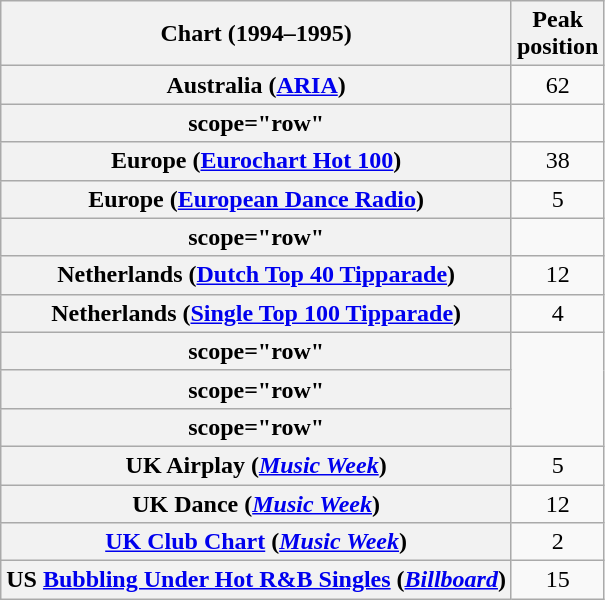<table class="wikitable sortable plainrowheaders" style="text-align:center">
<tr>
<th>Chart (1994–1995)</th>
<th>Peak<br>position</th>
</tr>
<tr>
<th scope="row">Australia (<a href='#'>ARIA</a>)</th>
<td>62</td>
</tr>
<tr>
<th>scope="row"</th>
</tr>
<tr>
<th scope="row">Europe (<a href='#'>Eurochart Hot 100</a>)</th>
<td>38</td>
</tr>
<tr>
<th scope="row">Europe (<a href='#'>European Dance Radio</a>)</th>
<td>5</td>
</tr>
<tr>
<th>scope="row"</th>
</tr>
<tr>
<th scope="row">Netherlands (<a href='#'>Dutch Top 40 Tipparade</a>)</th>
<td>12</td>
</tr>
<tr>
<th scope="row">Netherlands (<a href='#'>Single Top 100 Tipparade</a>)</th>
<td>4</td>
</tr>
<tr>
<th>scope="row"</th>
</tr>
<tr>
<th>scope="row"</th>
</tr>
<tr>
<th>scope="row"</th>
</tr>
<tr>
<th scope="row">UK Airplay (<em><a href='#'>Music Week</a></em>)</th>
<td>5</td>
</tr>
<tr>
<th scope="row">UK Dance (<em><a href='#'>Music Week</a></em>)</th>
<td>12</td>
</tr>
<tr>
<th scope="row"><a href='#'>UK Club Chart</a> (<em><a href='#'>Music Week</a></em>)</th>
<td>2</td>
</tr>
<tr>
<th scope="row">US <a href='#'>Bubbling Under Hot R&B Singles</a> (<em><a href='#'>Billboard</a></em>)</th>
<td>15</td>
</tr>
</table>
